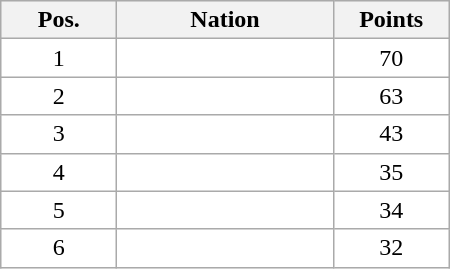<table class="wikitable gauche" cellspacing="1" cellpadding="2"  width="300px">
<tr align="center" bgcolor="#EFEFEF">
<th width="70px">Pos.</th>
<th>Nation</th>
<th width="70px">Points</th>
</tr>
<tr align="center" valign="top" bgcolor="#FFFFFF">
<td>1</td>
<td align="left"></td>
<td>70</td>
</tr>
<tr align="center" valign="top" bgcolor="#FFFFFF">
<td>2</td>
<td align="left"></td>
<td>63</td>
</tr>
<tr align="center" valign="top" bgcolor="#FFFFFF">
<td>3</td>
<td align="left"></td>
<td>43</td>
</tr>
<tr align="center" valign="top" bgcolor="#FFFFFF">
<td>4</td>
<td align="left"></td>
<td>35</td>
</tr>
<tr align="center" valign="top" bgcolor="#FFFFFF">
<td>5</td>
<td align="left"></td>
<td>34</td>
</tr>
<tr align="center" valign="top" bgcolor="#FFFFFF">
<td>6</td>
<td align="left"></td>
<td>32</td>
</tr>
</table>
